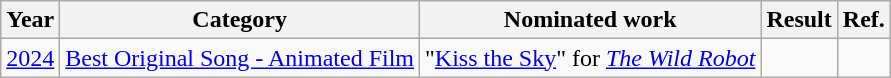<table class="wikitable" style="text-align:center;">
<tr>
<th>Year</th>
<th>Category</th>
<th>Nominated work</th>
<th>Result</th>
<th>Ref.</th>
</tr>
<tr>
<td><a href='#'>2024</a></td>
<td><a href='#'>Best Original Song - Animated Film</a></td>
<td>"<a href='#'>Kiss the Sky</a>" for <em><a href='#'>The Wild Robot</a></em></td>
<td></td>
<td></td>
</tr>
</table>
